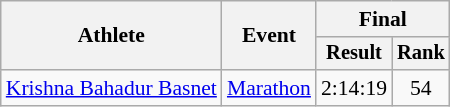<table class=wikitable style=font-size:90%>
<tr>
<th rowspan=2>Athlete</th>
<th rowspan=2>Event</th>
<th colspan=2>Final</th>
</tr>
<tr style=font-size:95%>
<th>Result</th>
<th>Rank</th>
</tr>
<tr align=center>
<td align=left><a href='#'>Krishna Bahadur Basnet</a></td>
<td align=left><a href='#'>Marathon</a></td>
<td>2:14:19</td>
<td>54</td>
</tr>
</table>
